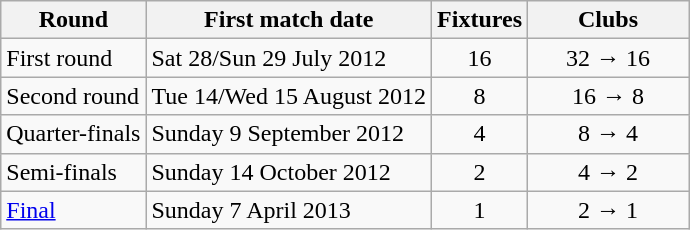<table class="wikitable">
<tr>
<th>Round</th>
<th>First match date</th>
<th>Fixtures</th>
<th width=100>Clubs</th>
</tr>
<tr align=center>
<td align=left>First round</td>
<td align=left>Sat 28/Sun 29 July 2012</td>
<td>16</td>
<td>32 → 16</td>
</tr>
<tr align=center>
<td align=left>Second round</td>
<td align=left>Tue 14/Wed 15 August 2012</td>
<td>8</td>
<td>16 → 8</td>
</tr>
<tr align=center>
<td align=left>Quarter-finals</td>
<td align=left>Sunday 9 September 2012</td>
<td>4</td>
<td>8 → 4</td>
</tr>
<tr align=center>
<td align=left>Semi-finals</td>
<td align=left>Sunday 14 October 2012</td>
<td>2</td>
<td>4 → 2</td>
</tr>
<tr align=center>
<td align=left><a href='#'>Final</a></td>
<td align=left>Sunday 7 April 2013</td>
<td>1</td>
<td>2 → 1</td>
</tr>
</table>
